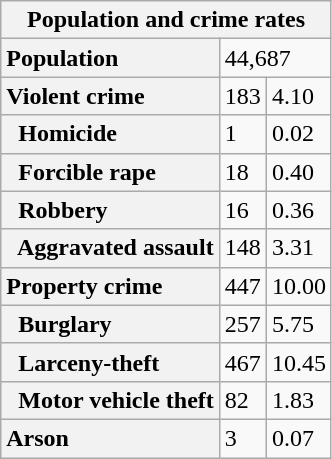<table class="wikitable collapsible collapsed">
<tr>
<th colspan="3">Population and crime rates</th>
</tr>
<tr>
<th scope="row" style="text-align: left;">Population</th>
<td colspan="2">44,687</td>
</tr>
<tr>
<th scope="row" style="text-align: left;">Violent crime</th>
<td>183</td>
<td>4.10</td>
</tr>
<tr>
<th scope="row" style="text-align: left;">  Homicide</th>
<td>1</td>
<td>0.02</td>
</tr>
<tr>
<th scope="row" style="text-align: left;">  Forcible rape</th>
<td>18</td>
<td>0.40</td>
</tr>
<tr>
<th scope="row" style="text-align: left;">  Robbery</th>
<td>16</td>
<td>0.36</td>
</tr>
<tr>
<th scope="row" style="text-align: left;">  Aggravated assault</th>
<td>148</td>
<td>3.31</td>
</tr>
<tr>
<th scope="row" style="text-align: left;">Property crime</th>
<td>447</td>
<td>10.00</td>
</tr>
<tr>
<th scope="row" style="text-align: left;">  Burglary</th>
<td>257</td>
<td>5.75</td>
</tr>
<tr>
<th scope="row" style="text-align: left;">  Larceny-theft</th>
<td>467</td>
<td>10.45</td>
</tr>
<tr>
<th scope="row" style="text-align: left;">  Motor vehicle theft</th>
<td>82</td>
<td>1.83</td>
</tr>
<tr>
<th scope="row" style="text-align: left;">Arson</th>
<td>3</td>
<td>0.07</td>
</tr>
</table>
